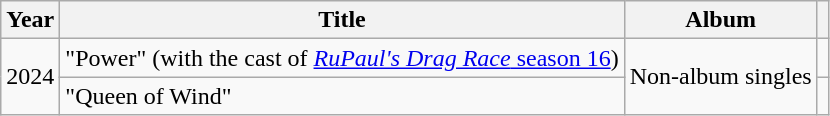<table class="wikitable plainrowheaders sortable">
<tr>
<th>Year</th>
<th>Title</th>
<th>Album</th>
<th class="unsortable" style="text-align: center;"></th>
</tr>
<tr>
<td rowspan="2">2024</td>
<td>"Power" (with the cast of <a href='#'><em>RuPaul's Drag Race</em> season 16</a>)</td>
<td rowspan="2" style="text-align: center;">Non-album singles</td>
<td></td>
</tr>
<tr>
<td>"Queen of Wind"</td>
<td></td>
</tr>
</table>
